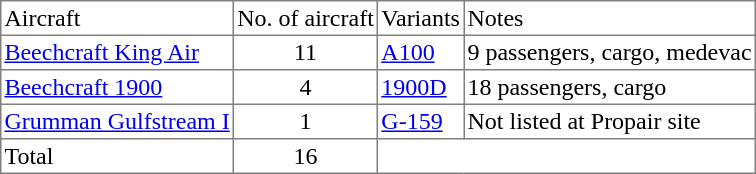<table class="toccolours" border="1" cellpadding="2" style="margin:1em auto; border-collapse:collapse">
<tr>
<td>Aircraft</td>
<td>No. of aircraft</td>
<td>Variants</td>
<td>Notes</td>
</tr>
<tr>
<td><a href='#'>Beechcraft King Air</a></td>
<td align=center>11</td>
<td><a href='#'>A100</a></td>
<td>9 passengers, cargo, medevac</td>
</tr>
<tr>
<td><a href='#'>Beechcraft 1900</a></td>
<td align=center>4</td>
<td><a href='#'>1900D</a></td>
<td>18 passengers, cargo</td>
</tr>
<tr>
<td><a href='#'>Grumman Gulfstream I</a></td>
<td align=center>1</td>
<td><a href='#'>G-159</a></td>
<td>Not listed at Propair site</td>
</tr>
<tr>
<td>Total</td>
<td align=center>16</td>
<td colspan="3"></td>
</tr>
</table>
